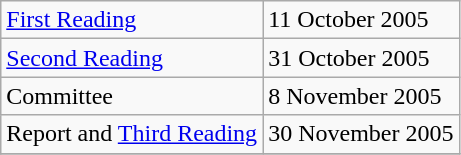<table class="wikitable" border="1">
<tr>
<td><a href='#'>First Reading</a></td>
<td>11 October 2005</td>
</tr>
<tr>
<td><a href='#'>Second Reading</a></td>
<td>31 October 2005</td>
</tr>
<tr>
<td>Committee</td>
<td>8 November 2005</td>
</tr>
<tr>
<td>Report and <a href='#'>Third Reading</a></td>
<td>30 November 2005</td>
</tr>
<tr>
</tr>
</table>
